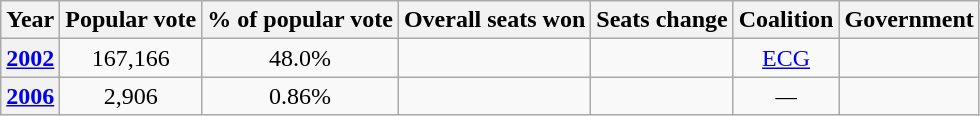<table class="wikitable sortable" style="text-align:center">
<tr>
<th>Year</th>
<th>Popular vote</th>
<th>% of popular vote</th>
<th>Overall seats won</th>
<th>Seats change</th>
<th>Coalition</th>
<th>Government</th>
</tr>
<tr>
<th><a href='#'>2002</a></th>
<td>167,166</td>
<td>48.0%</td>
<td></td>
<td></td>
<td><a href='#'>ECG</a></td>
<td></td>
</tr>
<tr>
<th><a href='#'>2006</a></th>
<td>2,906</td>
<td>0.86%</td>
<td></td>
<td></td>
<td><em>—</em></td>
<td></td>
</tr>
</table>
